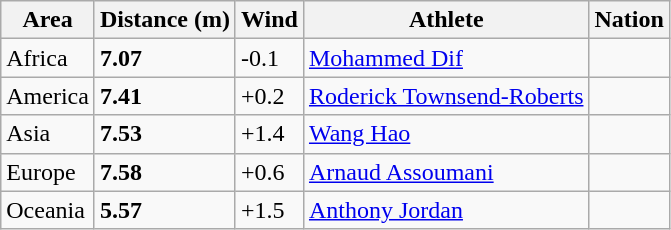<table class="wikitable">
<tr>
<th>Area</th>
<th>Distance (m)</th>
<th>Wind</th>
<th>Athlete</th>
<th>Nation</th>
</tr>
<tr>
<td>Africa</td>
<td><strong>7.07</strong></td>
<td>-0.1</td>
<td><a href='#'>Mohammed Dif</a></td>
<td></td>
</tr>
<tr>
<td>America</td>
<td><strong>7.41</strong> </td>
<td>+0.2</td>
<td><a href='#'>Roderick Townsend-Roberts</a></td>
<td></td>
</tr>
<tr>
<td>Asia</td>
<td><strong>7.53</strong></td>
<td>+1.4</td>
<td><a href='#'>Wang Hao</a></td>
<td></td>
</tr>
<tr>
<td>Europe</td>
<td><strong>7.58</strong> </td>
<td>+0.6</td>
<td><a href='#'>Arnaud Assoumani</a></td>
<td></td>
</tr>
<tr>
<td>Oceania</td>
<td><strong>5.57</strong></td>
<td>+1.5</td>
<td><a href='#'>Anthony Jordan</a></td>
<td></td>
</tr>
</table>
